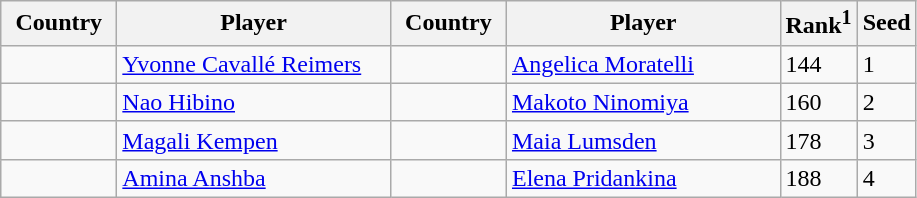<table class="sortable wikitable">
<tr>
<th width="70">Country</th>
<th width="175">Player</th>
<th width="70">Country</th>
<th width="175">Player</th>
<th>Rank<sup>1</sup></th>
<th>Seed</th>
</tr>
<tr>
<td></td>
<td><a href='#'>Yvonne Cavallé Reimers</a></td>
<td></td>
<td><a href='#'>Angelica Moratelli</a></td>
<td>144</td>
<td>1</td>
</tr>
<tr>
<td></td>
<td><a href='#'>Nao Hibino</a></td>
<td></td>
<td><a href='#'>Makoto Ninomiya</a></td>
<td>160</td>
<td>2</td>
</tr>
<tr>
<td></td>
<td><a href='#'>Magali Kempen</a></td>
<td></td>
<td><a href='#'>Maia Lumsden</a></td>
<td>178</td>
<td>3</td>
</tr>
<tr>
<td></td>
<td><a href='#'>Amina Anshba</a></td>
<td></td>
<td><a href='#'>Elena Pridankina</a></td>
<td>188</td>
<td>4</td>
</tr>
</table>
